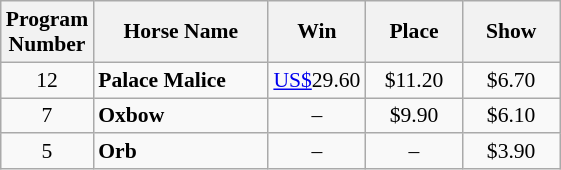<table class="wikitable sortable" style="font-size:90%">
<tr>
<th width="48px">Program <br> Number</th>
<th width="110px">Horse Name <br></th>
<th width="58px">Win <br></th>
<th width="58px">Place <br></th>
<th width="58px">Show</th>
</tr>
<tr>
<td align=center>12</td>
<td><strong>Palace Malice</strong></td>
<td align=center><a href='#'>US$</a>29.60</td>
<td align=center>$11.20</td>
<td align=center>$6.70</td>
</tr>
<tr>
<td align=center>7</td>
<td><strong>Oxbow</strong></td>
<td align=center>–</td>
<td align=center>$9.90</td>
<td align=center>$6.10</td>
</tr>
<tr>
<td align=center>5</td>
<td><strong>Orb</strong></td>
<td align=center>–</td>
<td align=center>–</td>
<td align=center>$3.90</td>
</tr>
</table>
